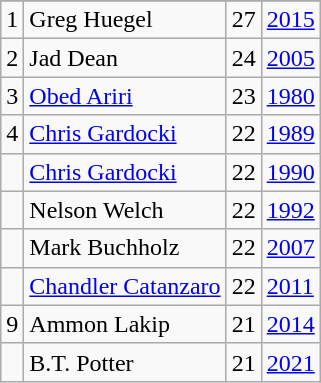<table class="wikitable">
<tr>
</tr>
<tr>
<td>1</td>
<td>Greg Huegel</td>
<td>27</td>
<td><a href='#'>2015</a></td>
</tr>
<tr>
<td>2</td>
<td>Jad Dean</td>
<td>24</td>
<td><a href='#'>2005</a></td>
</tr>
<tr>
<td>3</td>
<td><a href='#'>Obed Ariri</a></td>
<td>23</td>
<td><a href='#'>1980</a></td>
</tr>
<tr>
<td>4</td>
<td><a href='#'>Chris Gardocki</a></td>
<td>22</td>
<td><a href='#'>1989</a></td>
</tr>
<tr>
<td></td>
<td><a href='#'>Chris Gardocki</a></td>
<td>22</td>
<td><a href='#'>1990</a></td>
</tr>
<tr>
<td></td>
<td>Nelson Welch</td>
<td>22</td>
<td><a href='#'>1992</a></td>
</tr>
<tr>
<td></td>
<td>Mark Buchholz</td>
<td>22</td>
<td><a href='#'>2007</a></td>
</tr>
<tr>
<td></td>
<td><a href='#'>Chandler Catanzaro</a></td>
<td>22</td>
<td><a href='#'>2011</a></td>
</tr>
<tr>
<td>9</td>
<td>Ammon Lakip</td>
<td>21</td>
<td><a href='#'>2014</a></td>
</tr>
<tr>
<td></td>
<td>B.T. Potter</td>
<td>21</td>
<td><a href='#'>2021</a></td>
</tr>
</table>
